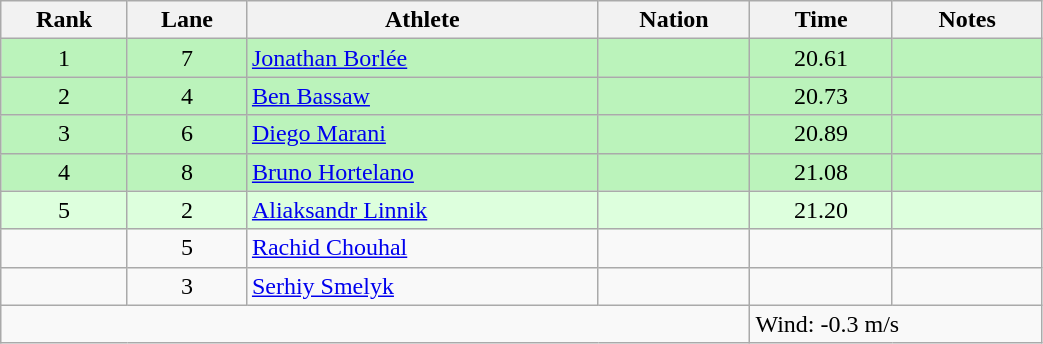<table class="wikitable sortable" style="text-align:center;width: 55%;">
<tr>
<th scope="col">Rank</th>
<th scope="col">Lane</th>
<th scope="col">Athlete</th>
<th scope="col">Nation</th>
<th scope="col">Time</th>
<th scope="col">Notes</th>
</tr>
<tr bgcolor=bbf3bb>
<td>1</td>
<td>7</td>
<td align=left><a href='#'>Jonathan Borlée</a></td>
<td align=left></td>
<td>20.61</td>
<td></td>
</tr>
<tr bgcolor=bbf3bb>
<td>2</td>
<td>4</td>
<td align=left><a href='#'>Ben Bassaw</a></td>
<td align=left></td>
<td>20.73</td>
<td></td>
</tr>
<tr bgcolor=bbf3bb>
<td>3</td>
<td>6</td>
<td align=left><a href='#'>Diego Marani</a></td>
<td align=left></td>
<td>20.89</td>
<td></td>
</tr>
<tr bgcolor=bbf3bb>
<td>4</td>
<td>8</td>
<td align=left><a href='#'>Bruno Hortelano</a></td>
<td align=left></td>
<td>21.08</td>
<td></td>
</tr>
<tr bgcolor=ddffdd>
<td>5</td>
<td>2</td>
<td align=left><a href='#'>Aliaksandr Linnik</a></td>
<td align=left></td>
<td>21.20</td>
<td></td>
</tr>
<tr>
<td></td>
<td>5</td>
<td align=left><a href='#'>Rachid Chouhal</a></td>
<td align=left></td>
<td></td>
<td></td>
</tr>
<tr>
<td></td>
<td>3</td>
<td align=left><a href='#'>Serhiy Smelyk</a></td>
<td align=left></td>
<td></td>
<td></td>
</tr>
<tr class="sortbottom">
<td colspan="4"></td>
<td colspan="2" style="text-align:left;">Wind: -0.3 m/s</td>
</tr>
</table>
